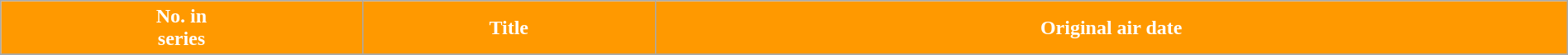<table class="wikitable plainrowheaders" style="width: 100%; margin-right: 0;">
<tr>
<th style="background: #ff9900; color: #ffffff;">No. in<br>series</th>
<th style="background: #ff9900; color: #ffffff;">Title</th>
<th style="background: #ff9900; color: #ffffff;">Original air date</th>
</tr>
<tr>
</tr>
</table>
